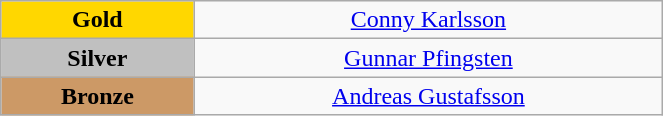<table class="wikitable" style="text-align:center; " width="35%">
<tr>
<td bgcolor="gold"><strong>Gold</strong></td>
<td><a href='#'>Conny Karlsson</a><br>  <small><em></em></small></td>
</tr>
<tr>
<td bgcolor="silver"><strong>Silver</strong></td>
<td><a href='#'>Gunnar Pfingsten</a><br>  <small><em></em></small></td>
</tr>
<tr>
<td bgcolor="CC9966"><strong>Bronze</strong></td>
<td><a href='#'>Andreas Gustafsson</a><br>  <small><em></em></small></td>
</tr>
</table>
